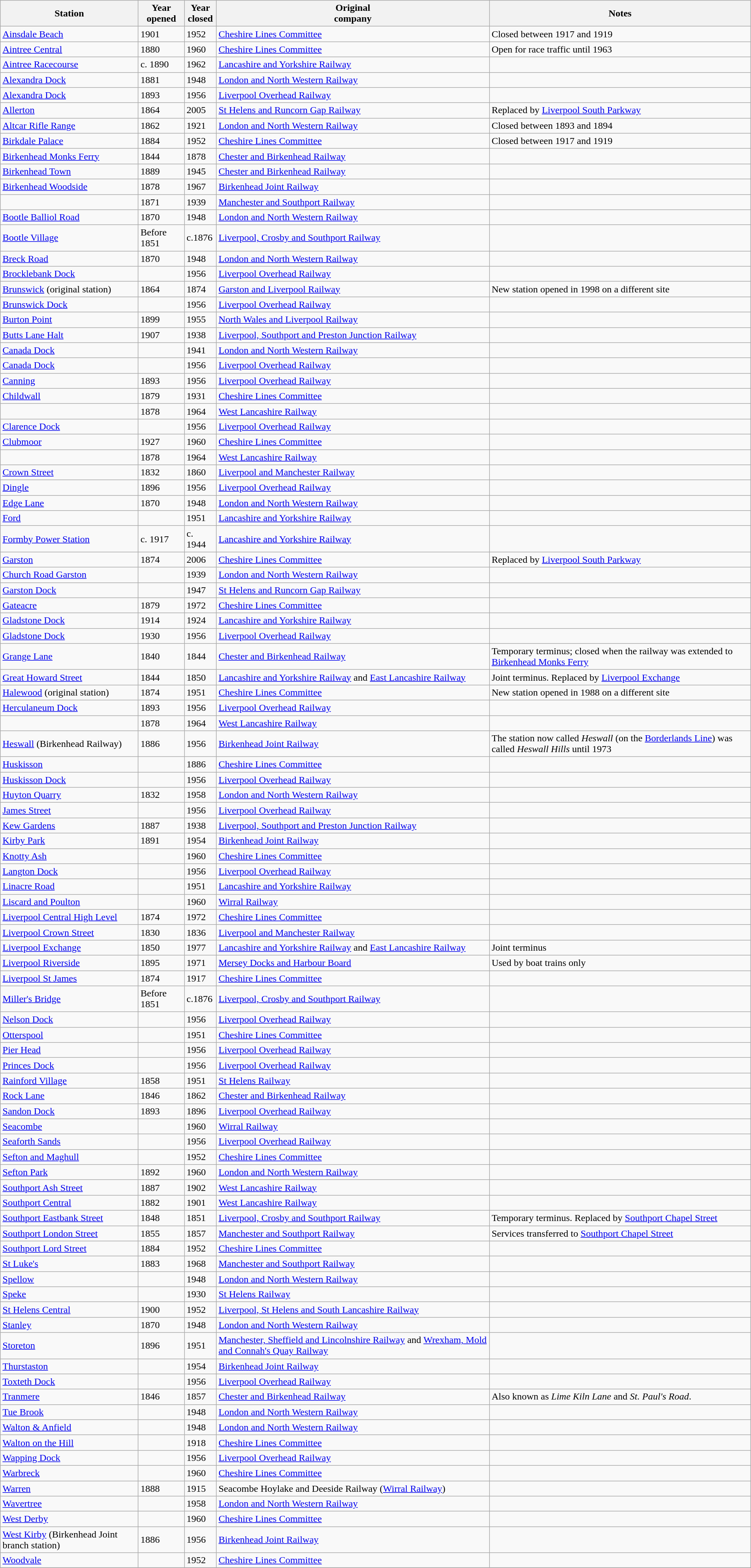<table class="wikitable sortable"  align=centre>
<tr>
<th>Station</th>
<th>Year<br>opened</th>
<th>Year<br>closed</th>
<th>Original<br>company</th>
<th>Notes</th>
</tr>
<tr>
<td><a href='#'>Ainsdale Beach</a></td>
<td>1901</td>
<td>1952</td>
<td><a href='#'>Cheshire Lines Committee</a></td>
<td>Closed between 1917 and 1919</td>
</tr>
<tr>
<td><a href='#'>Aintree Central</a></td>
<td>1880</td>
<td>1960</td>
<td><a href='#'>Cheshire Lines Committee</a></td>
<td>Open for race traffic until 1963</td>
</tr>
<tr>
<td><a href='#'>Aintree Racecourse</a></td>
<td>c. 1890</td>
<td>1962</td>
<td><a href='#'>Lancashire and Yorkshire Railway</a></td>
<td></td>
</tr>
<tr>
<td><a href='#'>Alexandra Dock</a></td>
<td>1881</td>
<td>1948</td>
<td><a href='#'>London and North Western Railway</a></td>
<td></td>
</tr>
<tr>
<td><a href='#'>Alexandra Dock</a></td>
<td>1893</td>
<td>1956</td>
<td><a href='#'>Liverpool Overhead Railway</a></td>
<td></td>
</tr>
<tr>
<td><a href='#'>Allerton</a></td>
<td>1864</td>
<td>2005</td>
<td><a href='#'>St Helens and Runcorn Gap Railway</a></td>
<td>Replaced by <a href='#'>Liverpool South Parkway</a></td>
</tr>
<tr>
<td><a href='#'>Altcar Rifle Range</a></td>
<td>1862</td>
<td>1921</td>
<td><a href='#'>London and North Western Railway</a></td>
<td>Closed between 1893 and 1894</td>
</tr>
<tr>
<td><a href='#'>Birkdale Palace</a></td>
<td>1884</td>
<td>1952</td>
<td><a href='#'>Cheshire Lines Committee</a></td>
<td>Closed between 1917 and 1919</td>
</tr>
<tr>
<td><a href='#'>Birkenhead Monks Ferry</a></td>
<td>1844</td>
<td>1878</td>
<td><a href='#'>Chester and Birkenhead Railway</a></td>
<td></td>
</tr>
<tr>
<td><a href='#'>Birkenhead Town</a></td>
<td>1889</td>
<td>1945</td>
<td><a href='#'>Chester and Birkenhead Railway</a></td>
<td></td>
</tr>
<tr>
<td><a href='#'>Birkenhead Woodside</a></td>
<td>1878</td>
<td>1967</td>
<td><a href='#'>Birkenhead Joint Railway</a></td>
<td></td>
</tr>
<tr>
<td></td>
<td>1871</td>
<td>1939</td>
<td><a href='#'>Manchester and Southport Railway</a></td>
<td></td>
</tr>
<tr>
<td><a href='#'>Bootle Balliol Road</a></td>
<td>1870</td>
<td>1948</td>
<td><a href='#'>London and North Western Railway</a></td>
<td></td>
</tr>
<tr>
<td><a href='#'>Bootle Village</a></td>
<td>Before 1851</td>
<td>c.1876</td>
<td><a href='#'>Liverpool, Crosby and Southport Railway</a></td>
<td></td>
</tr>
<tr>
<td><a href='#'>Breck Road</a></td>
<td>1870</td>
<td>1948</td>
<td><a href='#'>London and North Western Railway</a></td>
<td></td>
</tr>
<tr>
<td><a href='#'>Brocklebank Dock</a></td>
<td></td>
<td>1956</td>
<td><a href='#'>Liverpool Overhead Railway</a></td>
<td></td>
</tr>
<tr>
<td><a href='#'>Brunswick</a> (original station)</td>
<td>1864</td>
<td>1874</td>
<td><a href='#'>Garston and Liverpool Railway</a></td>
<td>New station opened in 1998 on a different site</td>
</tr>
<tr>
<td><a href='#'>Brunswick Dock</a></td>
<td></td>
<td>1956</td>
<td><a href='#'>Liverpool Overhead Railway</a></td>
<td></td>
</tr>
<tr>
<td><a href='#'>Burton Point</a></td>
<td>1899</td>
<td>1955</td>
<td><a href='#'>North Wales and Liverpool Railway</a></td>
<td></td>
</tr>
<tr>
<td><a href='#'>Butts Lane Halt</a></td>
<td>1907</td>
<td>1938</td>
<td><a href='#'>Liverpool, Southport and Preston Junction Railway</a></td>
<td></td>
</tr>
<tr>
<td><a href='#'>Canada Dock</a></td>
<td></td>
<td>1941</td>
<td><a href='#'>London and North Western Railway</a></td>
<td></td>
</tr>
<tr>
<td><a href='#'>Canada Dock</a></td>
<td></td>
<td>1956</td>
<td><a href='#'>Liverpool Overhead Railway</a></td>
<td></td>
</tr>
<tr>
<td><a href='#'>Canning</a></td>
<td>1893</td>
<td>1956</td>
<td><a href='#'>Liverpool Overhead Railway</a></td>
<td></td>
</tr>
<tr>
<td><a href='#'>Childwall</a></td>
<td>1879</td>
<td>1931</td>
<td><a href='#'>Cheshire Lines Committee</a></td>
<td></td>
</tr>
<tr>
<td></td>
<td>1878</td>
<td>1964</td>
<td><a href='#'>West Lancashire Railway</a></td>
<td></td>
</tr>
<tr>
<td><a href='#'>Clarence Dock</a></td>
<td></td>
<td>1956</td>
<td><a href='#'>Liverpool Overhead Railway</a></td>
<td></td>
</tr>
<tr>
<td><a href='#'>Clubmoor</a></td>
<td>1927</td>
<td>1960</td>
<td><a href='#'>Cheshire Lines Committee</a></td>
<td></td>
</tr>
<tr>
<td></td>
<td>1878</td>
<td>1964</td>
<td><a href='#'>West Lancashire Railway</a></td>
<td></td>
</tr>
<tr>
<td><a href='#'>Crown Street</a></td>
<td>1832</td>
<td>1860</td>
<td><a href='#'>Liverpool and Manchester Railway</a></td>
<td></td>
</tr>
<tr>
<td><a href='#'>Dingle</a></td>
<td>1896</td>
<td>1956</td>
<td><a href='#'>Liverpool Overhead Railway</a></td>
<td></td>
</tr>
<tr>
<td><a href='#'>Edge Lane</a></td>
<td>1870</td>
<td>1948</td>
<td><a href='#'>London and North Western Railway</a></td>
<td></td>
</tr>
<tr>
<td><a href='#'>Ford</a></td>
<td></td>
<td>1951</td>
<td><a href='#'>Lancashire and Yorkshire Railway</a></td>
<td></td>
</tr>
<tr>
<td><a href='#'>Formby Power Station</a></td>
<td>c. 1917</td>
<td>c. 1944</td>
<td><a href='#'>Lancashire and Yorkshire Railway</a></td>
<td></td>
</tr>
<tr>
<td><a href='#'>Garston</a></td>
<td>1874</td>
<td>2006</td>
<td><a href='#'>Cheshire Lines Committee</a></td>
<td>Replaced by <a href='#'>Liverpool South Parkway</a></td>
</tr>
<tr>
<td><a href='#'>Church Road Garston</a></td>
<td></td>
<td>1939</td>
<td><a href='#'>London and North Western Railway</a></td>
<td></td>
</tr>
<tr>
<td><a href='#'>Garston Dock</a></td>
<td></td>
<td>1947</td>
<td><a href='#'>St Helens and Runcorn Gap Railway</a></td>
<td></td>
</tr>
<tr>
<td><a href='#'>Gateacre</a></td>
<td>1879</td>
<td>1972</td>
<td><a href='#'>Cheshire Lines Committee</a></td>
<td></td>
</tr>
<tr>
<td><a href='#'>Gladstone Dock</a></td>
<td>1914</td>
<td>1924</td>
<td><a href='#'>Lancashire and Yorkshire Railway</a></td>
<td></td>
</tr>
<tr>
<td><a href='#'>Gladstone Dock</a></td>
<td>1930</td>
<td>1956</td>
<td><a href='#'>Liverpool Overhead Railway</a></td>
<td></td>
</tr>
<tr>
<td><a href='#'>Grange Lane</a></td>
<td>1840</td>
<td>1844</td>
<td><a href='#'>Chester and Birkenhead Railway</a></td>
<td>Temporary terminus; closed when the railway was extended to <a href='#'>Birkenhead Monks Ferry</a></td>
</tr>
<tr>
<td><a href='#'>Great Howard Street</a></td>
<td>1844</td>
<td>1850</td>
<td><a href='#'>Lancashire and Yorkshire Railway</a> and <a href='#'>East Lancashire Railway</a></td>
<td>Joint terminus.  Replaced by <a href='#'>Liverpool Exchange</a></td>
</tr>
<tr>
<td><a href='#'>Halewood</a> (original station)</td>
<td>1874</td>
<td>1951</td>
<td><a href='#'>Cheshire Lines Committee</a></td>
<td>New station opened in 1988 on a different site</td>
</tr>
<tr>
<td><a href='#'>Herculaneum Dock</a></td>
<td>1893</td>
<td>1956</td>
<td><a href='#'>Liverpool Overhead Railway</a></td>
<td></td>
</tr>
<tr>
<td></td>
<td>1878</td>
<td>1964</td>
<td><a href='#'>West Lancashire Railway</a></td>
<td></td>
</tr>
<tr>
<td><a href='#'>Heswall</a> (Birkenhead Railway)</td>
<td>1886</td>
<td>1956</td>
<td><a href='#'>Birkenhead Joint Railway</a></td>
<td>The station now called <em>Heswall</em> (on the <a href='#'>Borderlands Line</a>) was called <em>Heswall Hills</em> until 1973</td>
</tr>
<tr>
<td><a href='#'>Huskisson</a></td>
<td></td>
<td>1886</td>
<td><a href='#'>Cheshire Lines Committee</a></td>
<td></td>
</tr>
<tr>
<td><a href='#'>Huskisson Dock</a></td>
<td></td>
<td>1956</td>
<td><a href='#'>Liverpool Overhead Railway</a></td>
<td></td>
</tr>
<tr>
<td><a href='#'>Huyton Quarry</a></td>
<td>1832</td>
<td>1958</td>
<td><a href='#'>London and North Western Railway</a></td>
<td></td>
</tr>
<tr>
<td><a href='#'>James Street</a></td>
<td></td>
<td>1956</td>
<td><a href='#'>Liverpool Overhead Railway</a></td>
<td></td>
</tr>
<tr>
<td><a href='#'>Kew Gardens</a></td>
<td>1887</td>
<td>1938</td>
<td><a href='#'>Liverpool, Southport and Preston Junction Railway</a></td>
<td></td>
</tr>
<tr>
<td><a href='#'>Kirby Park</a></td>
<td>1891</td>
<td>1954</td>
<td><a href='#'>Birkenhead Joint Railway</a></td>
<td></td>
</tr>
<tr>
<td><a href='#'>Knotty Ash</a></td>
<td></td>
<td>1960</td>
<td><a href='#'>Cheshire Lines Committee</a></td>
<td></td>
</tr>
<tr>
<td><a href='#'>Langton Dock</a></td>
<td></td>
<td>1956</td>
<td><a href='#'>Liverpool Overhead Railway</a></td>
<td></td>
</tr>
<tr>
<td><a href='#'>Linacre Road</a></td>
<td></td>
<td>1951</td>
<td><a href='#'>Lancashire and Yorkshire Railway</a></td>
<td></td>
</tr>
<tr>
<td><a href='#'>Liscard and Poulton</a></td>
<td></td>
<td>1960</td>
<td><a href='#'>Wirral Railway</a></td>
<td></td>
</tr>
<tr>
<td><a href='#'>Liverpool Central High Level</a></td>
<td>1874</td>
<td>1972</td>
<td><a href='#'>Cheshire Lines Committee</a></td>
<td></td>
</tr>
<tr>
<td><a href='#'>Liverpool Crown Street</a></td>
<td>1830</td>
<td>1836</td>
<td><a href='#'>Liverpool and Manchester Railway</a></td>
<td></td>
</tr>
<tr>
<td><a href='#'>Liverpool Exchange</a></td>
<td>1850</td>
<td>1977</td>
<td><a href='#'>Lancashire and Yorkshire Railway</a> and <a href='#'>East Lancashire Railway</a></td>
<td>Joint terminus</td>
</tr>
<tr>
<td><a href='#'>Liverpool Riverside</a></td>
<td>1895</td>
<td>1971</td>
<td><a href='#'>Mersey Docks and Harbour Board</a></td>
<td>Used by boat trains only</td>
</tr>
<tr>
<td><a href='#'>Liverpool St James</a></td>
<td>1874</td>
<td>1917</td>
<td><a href='#'>Cheshire Lines Committee</a></td>
<td></td>
</tr>
<tr>
<td><a href='#'>Miller's Bridge</a></td>
<td>Before 1851</td>
<td>c.1876</td>
<td><a href='#'>Liverpool, Crosby and Southport Railway</a></td>
<td></td>
</tr>
<tr>
<td><a href='#'>Nelson Dock</a></td>
<td></td>
<td>1956</td>
<td><a href='#'>Liverpool Overhead Railway</a></td>
<td></td>
</tr>
<tr>
<td><a href='#'>Otterspool</a></td>
<td></td>
<td>1951</td>
<td><a href='#'>Cheshire Lines Committee</a></td>
<td></td>
</tr>
<tr>
<td><a href='#'>Pier Head</a></td>
<td></td>
<td>1956</td>
<td><a href='#'>Liverpool Overhead Railway</a></td>
<td></td>
</tr>
<tr>
<td><a href='#'>Princes Dock</a></td>
<td></td>
<td>1956</td>
<td><a href='#'>Liverpool Overhead Railway</a></td>
<td></td>
</tr>
<tr>
<td><a href='#'>Rainford Village</a></td>
<td>1858</td>
<td>1951</td>
<td><a href='#'>St Helens Railway</a></td>
<td></td>
</tr>
<tr>
<td><a href='#'>Rock Lane</a></td>
<td>1846</td>
<td>1862</td>
<td><a href='#'>Chester and Birkenhead Railway</a></td>
<td></td>
</tr>
<tr>
<td><a href='#'>Sandon Dock</a></td>
<td>1893</td>
<td>1896</td>
<td><a href='#'>Liverpool Overhead Railway</a></td>
<td></td>
</tr>
<tr>
<td><a href='#'>Seacombe</a></td>
<td></td>
<td>1960</td>
<td><a href='#'>Wirral Railway</a></td>
<td></td>
</tr>
<tr>
<td><a href='#'>Seaforth Sands</a></td>
<td></td>
<td>1956</td>
<td><a href='#'>Liverpool Overhead Railway</a></td>
<td></td>
</tr>
<tr>
<td><a href='#'>Sefton and Maghull</a></td>
<td></td>
<td>1952</td>
<td><a href='#'>Cheshire Lines Committee</a></td>
<td></td>
</tr>
<tr>
<td><a href='#'>Sefton Park</a></td>
<td>1892</td>
<td>1960</td>
<td><a href='#'>London and North Western Railway</a></td>
<td></td>
</tr>
<tr>
<td><a href='#'>Southport Ash Street</a></td>
<td>1887</td>
<td>1902</td>
<td><a href='#'>West Lancashire Railway</a></td>
<td></td>
</tr>
<tr>
<td><a href='#'>Southport Central</a></td>
<td>1882</td>
<td>1901</td>
<td><a href='#'>West Lancashire Railway</a></td>
<td></td>
</tr>
<tr>
<td><a href='#'>Southport Eastbank Street</a></td>
<td>1848</td>
<td>1851</td>
<td><a href='#'>Liverpool, Crosby and Southport Railway</a></td>
<td>Temporary terminus.  Replaced by <a href='#'>Southport Chapel Street</a></td>
</tr>
<tr>
<td><a href='#'>Southport London Street</a></td>
<td>1855</td>
<td>1857</td>
<td><a href='#'>Manchester and Southport Railway</a></td>
<td>Services transferred to <a href='#'>Southport Chapel Street</a></td>
</tr>
<tr>
<td><a href='#'>Southport Lord Street</a></td>
<td>1884</td>
<td>1952</td>
<td><a href='#'>Cheshire Lines Committee</a></td>
<td></td>
</tr>
<tr>
<td><a href='#'>St Luke's</a></td>
<td>1883</td>
<td>1968</td>
<td><a href='#'>Manchester and Southport Railway</a></td>
<td></td>
</tr>
<tr>
<td><a href='#'>Spellow</a></td>
<td></td>
<td>1948</td>
<td><a href='#'>London and North Western Railway</a></td>
<td></td>
</tr>
<tr>
<td><a href='#'>Speke</a></td>
<td></td>
<td>1930</td>
<td><a href='#'>St Helens Railway</a></td>
<td></td>
</tr>
<tr>
<td><a href='#'>St Helens Central</a></td>
<td>1900</td>
<td>1952</td>
<td><a href='#'>Liverpool, St Helens and South Lancashire Railway</a></td>
<td></td>
</tr>
<tr>
<td><a href='#'>Stanley</a></td>
<td>1870</td>
<td>1948</td>
<td><a href='#'>London and North Western Railway</a></td>
<td></td>
</tr>
<tr>
<td><a href='#'>Storeton</a></td>
<td>1896</td>
<td>1951</td>
<td><a href='#'>Manchester, Sheffield and Lincolnshire Railway</a> and <a href='#'>Wrexham, Mold and Connah's Quay Railway</a></td>
<td></td>
</tr>
<tr>
<td><a href='#'>Thurstaston</a></td>
<td></td>
<td>1954</td>
<td><a href='#'>Birkenhead Joint Railway</a></td>
<td></td>
</tr>
<tr>
<td><a href='#'>Toxteth Dock</a></td>
<td></td>
<td>1956</td>
<td><a href='#'>Liverpool Overhead Railway</a></td>
<td></td>
</tr>
<tr>
<td><a href='#'>Tranmere</a></td>
<td>1846</td>
<td>1857</td>
<td><a href='#'>Chester and Birkenhead Railway</a></td>
<td>Also known as <em>Lime Kiln Lane</em> and <em>St. Paul's Road</em>.</td>
</tr>
<tr>
<td><a href='#'>Tue Brook</a></td>
<td></td>
<td>1948</td>
<td><a href='#'>London and North Western Railway</a></td>
<td></td>
</tr>
<tr>
<td><a href='#'>Walton & Anfield</a></td>
<td></td>
<td>1948</td>
<td><a href='#'>London and North Western Railway</a></td>
<td></td>
</tr>
<tr>
<td><a href='#'>Walton on the Hill</a></td>
<td></td>
<td>1918</td>
<td><a href='#'>Cheshire Lines Committee</a></td>
<td></td>
</tr>
<tr>
<td><a href='#'>Wapping Dock</a></td>
<td></td>
<td>1956</td>
<td><a href='#'>Liverpool Overhead Railway</a></td>
<td></td>
</tr>
<tr>
<td><a href='#'>Warbreck</a></td>
<td></td>
<td>1960</td>
<td><a href='#'>Cheshire Lines Committee</a></td>
<td></td>
</tr>
<tr>
<td><a href='#'>Warren</a></td>
<td>1888</td>
<td>1915</td>
<td>Seacombe Hoylake and Deeside Railway (<a href='#'>Wirral Railway</a>)</td>
<td></td>
</tr>
<tr>
<td><a href='#'>Wavertree</a></td>
<td></td>
<td>1958</td>
<td><a href='#'>London and North Western Railway</a></td>
<td></td>
</tr>
<tr>
<td><a href='#'>West Derby</a></td>
<td></td>
<td>1960</td>
<td><a href='#'>Cheshire Lines Committee</a></td>
<td></td>
</tr>
<tr>
<td><a href='#'>West Kirby</a> (Birkenhead Joint branch station)</td>
<td>1886</td>
<td>1956</td>
<td><a href='#'>Birkenhead Joint Railway</a></td>
<td></td>
</tr>
<tr>
<td><a href='#'>Woodvale</a></td>
<td></td>
<td>1952</td>
<td><a href='#'>Cheshire Lines Committee</a></td>
<td></td>
</tr>
<tr>
</tr>
</table>
